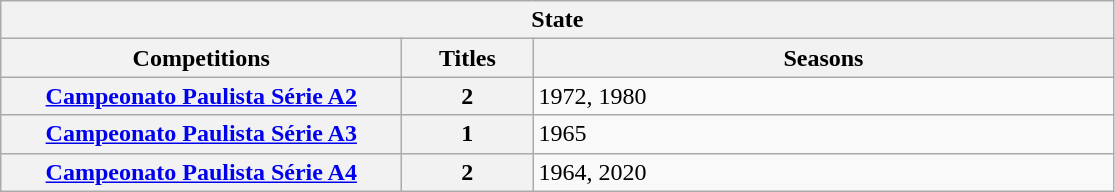<table class="wikitable">
<tr>
<th colspan="3">State</th>
</tr>
<tr>
<th style="width:260px">Competitions</th>
<th style="width:80px">Titles</th>
<th style="width:380px">Seasons</th>
</tr>
<tr>
<th style="text-align:center"><a href='#'>Campeonato Paulista Série A2</a></th>
<th style="text-align:center"><strong>2</strong></th>
<td align="left">1972, 1980</td>
</tr>
<tr>
<th style="text-align:center"><a href='#'>Campeonato Paulista Série A3</a></th>
<th style="text-align:center"><strong>1</strong></th>
<td align="left">1965</td>
</tr>
<tr>
<th style="text-align:center"><a href='#'>Campeonato Paulista Série A4</a></th>
<th style="text-align:center"><strong>2</strong></th>
<td align="left">1964, 2020</td>
</tr>
</table>
